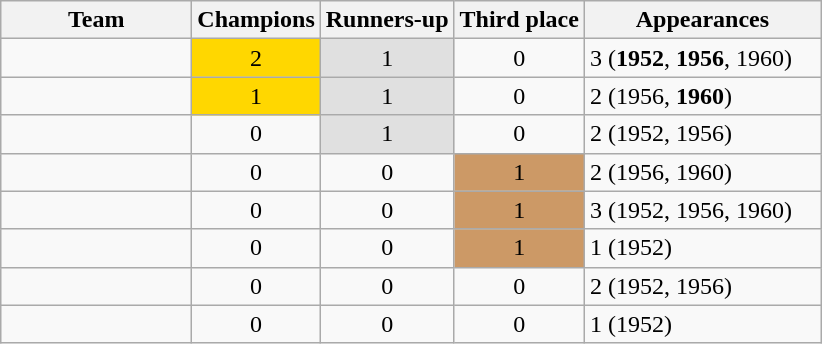<table class="wikitable sortable" style="text-align:center;">
<tr>
<th width=120px>Team</th>
<th>Champions</th>
<th>Runners-up</th>
<th>Third place</th>
<th width="150px">Appearances</th>
</tr>
<tr>
<td style="text-align:left"></td>
<td bgcolor="gold">2</td>
<td bgcolor="#e0e0e0">1</td>
<td>0</td>
<td align="left">3 (<strong>1952</strong>, <strong>1956</strong>, 1960)</td>
</tr>
<tr>
<td style="text-align:left"></td>
<td bgcolor="gold">1</td>
<td bgcolor="#e0e0e0">1</td>
<td>0</td>
<td align="left">2 (1956, <strong>1960</strong>)</td>
</tr>
<tr>
<td style="text-align:left"></td>
<td>0</td>
<td bgcolor="#e0e0e0">1</td>
<td>0</td>
<td align="left">2 (1952, 1956)</td>
</tr>
<tr>
<td style="text-align:left"></td>
<td>0</td>
<td>0</td>
<td bgcolor="#cc9966">1</td>
<td align="left">2 (1956, 1960)</td>
</tr>
<tr>
<td style="text-align:left"></td>
<td>0</td>
<td>0</td>
<td bgcolor="#cc9966">1</td>
<td align="left">3 (1952, 1956, 1960)</td>
</tr>
<tr>
<td style="text-align:left"></td>
<td>0</td>
<td>0</td>
<td bgcolor="#cc9966">1</td>
<td align="left">1 (1952)</td>
</tr>
<tr>
<td style="text-align:left"></td>
<td>0</td>
<td>0</td>
<td>0</td>
<td align="left">2 (1952, 1956)</td>
</tr>
<tr>
<td style="text-align:left"></td>
<td>0</td>
<td>0</td>
<td>0</td>
<td align="left">1 (1952)</td>
</tr>
</table>
